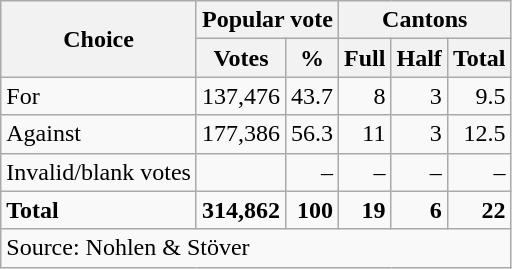<table class=wikitable style=text-align:right>
<tr>
<th rowspan=2>Choice</th>
<th colspan=2>Popular vote</th>
<th colspan=3>Cantons</th>
</tr>
<tr>
<th>Votes</th>
<th>%</th>
<th>Full</th>
<th>Half</th>
<th>Total</th>
</tr>
<tr>
<td align=left>For</td>
<td>137,476</td>
<td>43.7</td>
<td>8</td>
<td>3</td>
<td>9.5</td>
</tr>
<tr>
<td align=left>Against</td>
<td>177,386</td>
<td>56.3</td>
<td>11</td>
<td>3</td>
<td>12.5</td>
</tr>
<tr>
<td align=left>Invalid/blank votes</td>
<td></td>
<td>–</td>
<td>–</td>
<td>–</td>
<td>–</td>
</tr>
<tr>
<td align=left><strong>Total</strong></td>
<td><strong>314,862</strong></td>
<td><strong>100</strong></td>
<td><strong>19</strong></td>
<td><strong>6</strong></td>
<td><strong>22</strong></td>
</tr>
<tr>
<td align=left colspan=6>Source: Nohlen & Stöver</td>
</tr>
</table>
